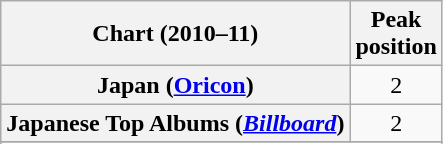<table class="wikitable sortable plainrowheaders" style="text-align:center;">
<tr>
<th>Chart (2010–11)</th>
<th>Peak<br>position</th>
</tr>
<tr>
<th scope="row">Japan (<a href='#'>Oricon</a>)</th>
<td>2</td>
</tr>
<tr>
<th scope="row">Japanese Top Albums (<em><a href='#'>Billboard</a></em>)</th>
<td>2</td>
</tr>
<tr>
</tr>
<tr>
</tr>
</table>
